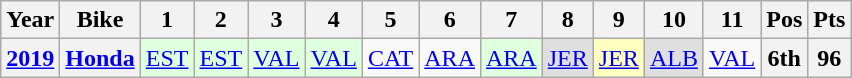<table class="wikitable" style="text-align:center;">
<tr>
<th>Year</th>
<th>Bike</th>
<th>1</th>
<th>2</th>
<th>3</th>
<th>4</th>
<th>5</th>
<th>6</th>
<th>7</th>
<th>8</th>
<th>9</th>
<th>10</th>
<th>11</th>
<th>Pos</th>
<th>Pts</th>
</tr>
<tr>
<th><a href='#'>2019</a></th>
<th><a href='#'>Honda</a></th>
<td style="background:#DFFFDF;"><a href='#'>EST</a><br></td>
<td style="background:#DFFFDF;"><a href='#'>EST</a><br></td>
<td style="background:#DFFFDF;"><a href='#'>VAL</a><br></td>
<td style="background:#DFFFDF;"><a href='#'>VAL</a><br></td>
<td><a href='#'>CAT</a><br></td>
<td><a href='#'>ARA</a><br></td>
<td style="background:#DFFFDF;"><a href='#'>ARA</a><br></td>
<td style="background:#DFDFDF;"><a href='#'>JER</a><br></td>
<td style="background:#FFFFBF;"><a href='#'>JER</a><br></td>
<td style="background:#DFDFDF;"><a href='#'>ALB</a><br></td>
<td><a href='#'>VAL</a><br></td>
<th>6th</th>
<th>96</th>
</tr>
</table>
